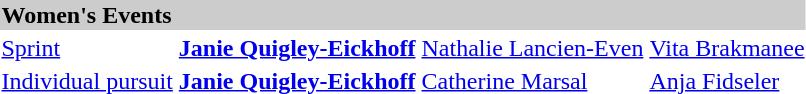<table>
<tr bgcolor="#cccccc">
<td colspan=4><strong>Women's Events</strong></td>
</tr>
<tr>
<td><a href='#'>Sprint</a> <br></td>
<td><strong><a href='#'>Janie Quigley-Eickhoff</a><br><small></small> </strong></td>
<td><a href='#'>Nathalie Lancien-Even</a><br><small></small></td>
<td><a href='#'>Vita Brakmanee</a><br><small></small></td>
</tr>
<tr>
<td><a href='#'>Individual pursuit</a> <br></td>
<td><strong><a href='#'>Janie Quigley-Eickhoff</a><br><small></small> </strong></td>
<td><a href='#'>Catherine Marsal</a><br><small></small></td>
<td><a href='#'>Anja Fidseler</a><br><small></small></td>
</tr>
</table>
